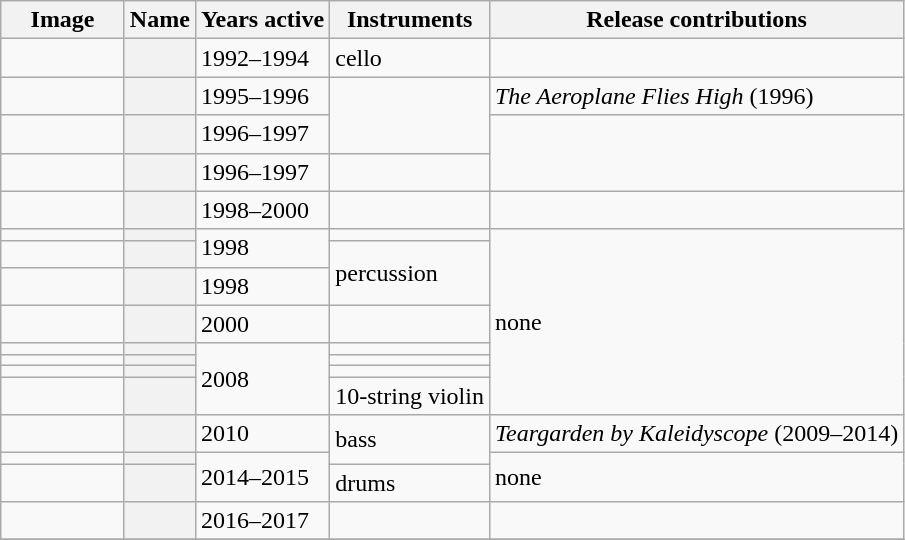<table class="wikitable plainrowheaders sortable">
<tr>
<th scope="col" class="unsortable" style="width: 75px">Image</th>
<th scope="col">Name</th>
<th scope="col">Years active</th>
<th scope="col">Instruments</th>
<th scope="col" class="unsortable">Release contributions</th>
</tr>
<tr>
<td></td>
<th scope="row"></th>
<td>1992–1994</td>
<td>cello</td>
<td></td>
</tr>
<tr>
<td></td>
<th scope="row"></th>
<td>1995–1996 </td>
<td rowspan="2"></td>
<td><em>The Aeroplane Flies High</em> (1996)</td>
</tr>
<tr>
<td></td>
<th scope="row"></th>
<td>1996–1997 </td>
<td rowspan="2"></td>
</tr>
<tr>
<td></td>
<th scope="row"></th>
<td>1996–1997</td>
<td></td>
</tr>
<tr>
<td></td>
<th scope="row"></th>
<td>1998–2000</td>
<td></td>
<td></td>
</tr>
<tr>
<td></td>
<th scope="row"></th>
<td rowspan="2">1998</td>
<td></td>
<td rowspan="8">none</td>
</tr>
<tr>
<td></td>
<th scope="row"></th>
<td rowspan="2">percussion</td>
</tr>
<tr>
<td></td>
<th scope="row"></th>
<td>1998 </td>
</tr>
<tr>
<td></td>
<th scope="row"></th>
<td>2000</td>
<td></td>
</tr>
<tr>
<td></td>
<th scope="row"></th>
<td rowspan="4">2008</td>
<td></td>
</tr>
<tr>
<td></td>
<th scope="row"></th>
<td></td>
</tr>
<tr>
<td></td>
<th scope="row"></th>
<td></td>
</tr>
<tr>
<td></td>
<th scope="row"></th>
<td>10-string violin</td>
</tr>
<tr>
<td></td>
<th scope="row"></th>
<td>2010 </td>
<td rowspan="2">bass</td>
<td><em>Teargarden by Kaleidyscope</em> (2009–2014)</td>
</tr>
<tr>
<td></td>
<th scope="row"></th>
<td rowspan="2">2014–2015</td>
<td rowspan="2">none</td>
</tr>
<tr>
<td></td>
<th scope="row"></th>
<td>drums</td>
</tr>
<tr>
<td></td>
<th scope="row"></th>
<td>2016–2017</td>
<td></td>
<td></td>
</tr>
<tr>
</tr>
</table>
